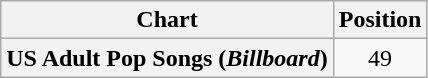<table class="wikitable plainrowheaders" style="text-align:center">
<tr>
<th>Chart</th>
<th>Position</th>
</tr>
<tr>
<th scope="row">US Adult Pop Songs (<em>Billboard</em>)</th>
<td>49</td>
</tr>
</table>
